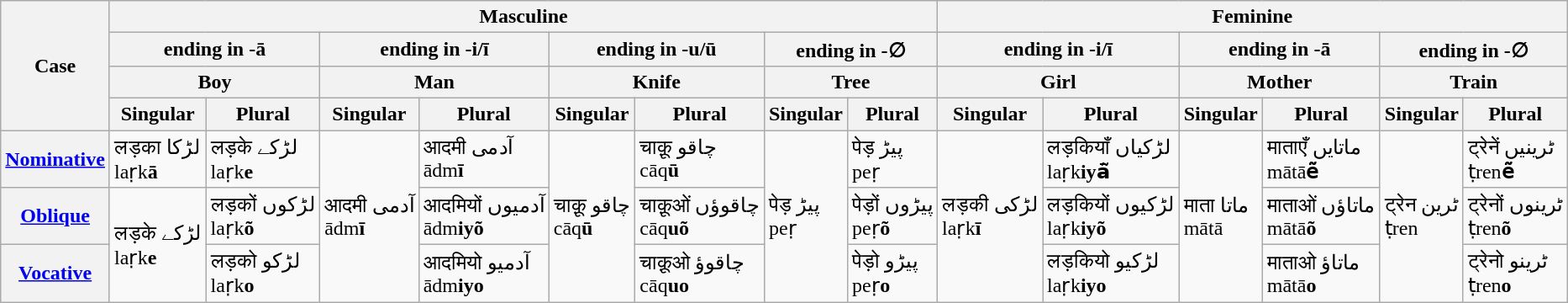<table class="wikitable">
<tr>
<th rowspan="4">Case</th>
<th colspan="8">Masculine</th>
<th colspan="6">Feminine</th>
</tr>
<tr>
<th colspan="2">ending in -ā</th>
<th colspan="2">ending in -i/ī</th>
<th colspan="2">ending in -u/ū</th>
<th colspan="2">ending in -∅</th>
<th colspan="2">ending in -i/ī</th>
<th colspan="2">ending in -ā</th>
<th colspan="2">ending in -∅</th>
</tr>
<tr>
<th colspan="2">Boy</th>
<th colspan="2">Man</th>
<th colspan="2">Knife</th>
<th colspan="2">Tree</th>
<th colspan="2">Girl</th>
<th colspan="2">Mother</th>
<th colspan="2">Train</th>
</tr>
<tr>
<th>Singular</th>
<th>Plural</th>
<th>Singular</th>
<th>Plural</th>
<th>Singular</th>
<th>Plural</th>
<th>Singular</th>
<th>Plural</th>
<th>Singular</th>
<th>Plural</th>
<th>Singular</th>
<th>Plural</th>
<th>Singular</th>
<th>Plural</th>
</tr>
<tr>
<th><strong><a href='#'>Nominative</a></strong></th>
<td>लड़का لڑکا<br>laṛk<strong>ā</strong></td>
<td>लड़के لڑکے<br>laṛk<strong>e</strong></td>
<td rowspan="3">आदमी آدمی<br>ādm<strong>ī</strong></td>
<td>आदमी آدمی<br>ādm<strong>ī</strong></td>
<td rowspan="3">चाक़ू چاقو<br>cāq<strong>ū</strong></td>
<td>चाक़ू چاقو<br>cāq<strong>ū</strong></td>
<td rowspan="3">पेड़ پیڑ<br>peṛ</td>
<td>पेड़ پیڑ<br>peṛ</td>
<td rowspan="3">लड़की لڑکی<br>laṛk<strong>ī</strong></td>
<td>लड़कियाँ لڑکیاں<br>laṛk<strong>iyā̃</strong></td>
<td rowspan="3">माता ماتا<br>mātā</td>
<td>माताएँ ماتایں<br>mātā<strong>ẽ</strong></td>
<td rowspan="3">ट्रेन ٹرین<br>ṭren</td>
<td>ट्रेनें ٹرینیں<br>ṭren<strong>ẽ</strong></td>
</tr>
<tr>
<th><strong><a href='#'>Oblique</a></strong></th>
<td rowspan="2">लड़के لڑکے<br>laṛk<strong>e</strong></td>
<td>लड़कों لڑکوں<br>laṛk<strong>õ</strong></td>
<td>आदमियों آدمیوں<br>ādm<strong>iyõ</strong></td>
<td>चाक़ूओं چاقوؤں<br>cāq<strong>uõ</strong></td>
<td>पेड़ों پیڑوں<br>peṛ<strong>õ</strong></td>
<td>लड़कियों لڑکیوں<br>laṛk<strong>iyõ</strong></td>
<td>माताओं ماتاؤں<br>mātā<strong>õ</strong></td>
<td>ट्रेनों ٹرینوں<br>ṭren<strong>õ</strong></td>
</tr>
<tr>
<th><a href='#'>Vocative</a></th>
<td>लड़को لڑکو<br>laṛk<strong>o</strong></td>
<td>आदमियो آدمیو<br>ādm<strong>iyo</strong></td>
<td>चाक़ूओ چاقوؤ<br>cāq<strong>uo</strong></td>
<td>पेड़ो پیڑو<br>peṛ<strong>o</strong></td>
<td>लड़कियो لڑکیو<br>laṛk<strong>iyo</strong></td>
<td>माताओ ماتاؤ<br>mātā<strong>o</strong></td>
<td>ट्रेनो ٹرینو<br>ṭren<strong>o</strong></td>
</tr>
</table>
